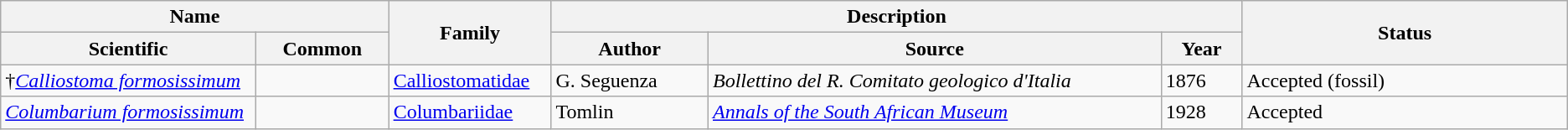<table class="wikitable sortable">
<tr>
<th colspan="2" width="10%" scope="col">Name</th>
<th rowspan="2" width="1%" scope="col">Family</th>
<th colspan="3" width="20%" scope="col">Description</th>
<th rowspan="2" width="10%" scope="col">Status</th>
</tr>
<tr>
<th>Scientific</th>
<th>Common</th>
<th>Author</th>
<th>Source</th>
<th>Year</th>
</tr>
<tr>
<td>†<em><a href='#'>Calliostoma formosissimum</a></em></td>
<td></td>
<td><a href='#'>Calliostomatidae</a></td>
<td>G. Seguenza</td>
<td><em>Bollettino del R. Comitato geologico d'Italia</em></td>
<td>1876</td>
<td>Accepted (fossil)</td>
</tr>
<tr>
<td><em><a href='#'>Columbarium formosissimum</a></em></td>
<td></td>
<td><a href='#'>Columbariidae</a></td>
<td>Tomlin</td>
<td><em><a href='#'>Annals of the South African Museum</a></em></td>
<td>1928</td>
<td>Accepted</td>
</tr>
</table>
